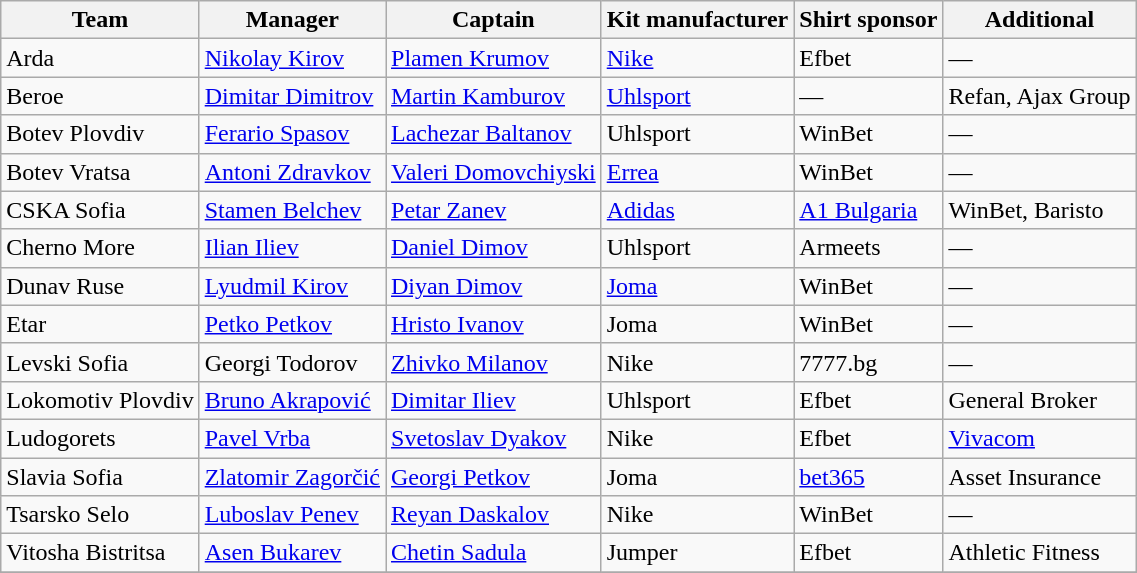<table class="wikitable sortable" style="text-align: left;">
<tr>
<th>Team</th>
<th>Manager</th>
<th>Captain</th>
<th>Kit manufacturer</th>
<th>Shirt sponsor</th>
<th>Additional</th>
</tr>
<tr>
<td>Arda</td>
<td> <a href='#'>Nikolay Kirov</a></td>
<td> <a href='#'>Plamen Krumov</a></td>
<td><a href='#'>Nike</a></td>
<td>Efbet</td>
<td>—</td>
</tr>
<tr>
<td>Beroe</td>
<td> <a href='#'>Dimitar Dimitrov</a></td>
<td> <a href='#'>Martin Kamburov</a></td>
<td><a href='#'>Uhlsport</a></td>
<td>—</td>
<td>Refan, Ajax Group</td>
</tr>
<tr>
<td>Botev Plovdiv</td>
<td> <a href='#'>Ferario Spasov</a></td>
<td> <a href='#'>Lachezar Baltanov</a></td>
<td>Uhlsport</td>
<td>WinBet</td>
<td>—</td>
</tr>
<tr>
<td>Botev Vratsa</td>
<td> <a href='#'>Antoni Zdravkov</a></td>
<td> <a href='#'>Valeri Domovchiyski</a></td>
<td><a href='#'>Errea</a></td>
<td>WinBet</td>
<td>—</td>
</tr>
<tr>
<td>CSKA Sofia</td>
<td> <a href='#'>Stamen Belchev</a></td>
<td> <a href='#'>Petar Zanev</a></td>
<td><a href='#'>Adidas</a></td>
<td><a href='#'>A1 Bulgaria</a></td>
<td>WinBet, Baristo</td>
</tr>
<tr>
<td>Cherno More</td>
<td> <a href='#'>Ilian Iliev</a></td>
<td> <a href='#'>Daniel Dimov</a></td>
<td>Uhlsport</td>
<td>Armeets</td>
<td>—</td>
</tr>
<tr>
<td>Dunav Ruse</td>
<td> <a href='#'>Lyudmil Kirov</a></td>
<td> <a href='#'>Diyan Dimov</a></td>
<td><a href='#'>Joma</a></td>
<td>WinBet</td>
<td>—</td>
</tr>
<tr>
<td>Etar</td>
<td> <a href='#'>Petko Petkov</a></td>
<td> <a href='#'>Hristo Ivanov</a></td>
<td>Joma</td>
<td>WinBet</td>
<td>—</td>
</tr>
<tr>
<td>Levski Sofia</td>
<td> Georgi Todorov</td>
<td> <a href='#'>Zhivko Milanov</a></td>
<td>Nike</td>
<td>7777.bg</td>
<td>—</td>
</tr>
<tr>
<td>Lokomotiv Plovdiv</td>
<td> <a href='#'>Bruno Akrapović</a></td>
<td> <a href='#'>Dimitar Iliev</a></td>
<td>Uhlsport</td>
<td>Efbet</td>
<td>General Broker</td>
</tr>
<tr>
<td>Ludogorets</td>
<td> <a href='#'>Pavel Vrba</a></td>
<td> <a href='#'>Svetoslav Dyakov</a></td>
<td>Nike</td>
<td>Efbet</td>
<td><a href='#'>Vivacom</a></td>
</tr>
<tr>
<td>Slavia Sofia</td>
<td> <a href='#'>Zlatomir Zagorčić</a></td>
<td> <a href='#'>Georgi Petkov</a></td>
<td>Joma</td>
<td><a href='#'>bet365</a></td>
<td>Asset Insurance</td>
</tr>
<tr>
<td>Tsarsko Selo</td>
<td> <a href='#'>Luboslav Penev</a></td>
<td> <a href='#'>Reyan Daskalov</a></td>
<td>Nike</td>
<td>WinBet</td>
<td>—</td>
</tr>
<tr>
<td>Vitosha Bistritsa</td>
<td> <a href='#'>Asen Bukarev</a></td>
<td> <a href='#'>Chetin Sadula</a></td>
<td>Jumper</td>
<td>Efbet</td>
<td>Athletic Fitness</td>
</tr>
<tr>
</tr>
</table>
